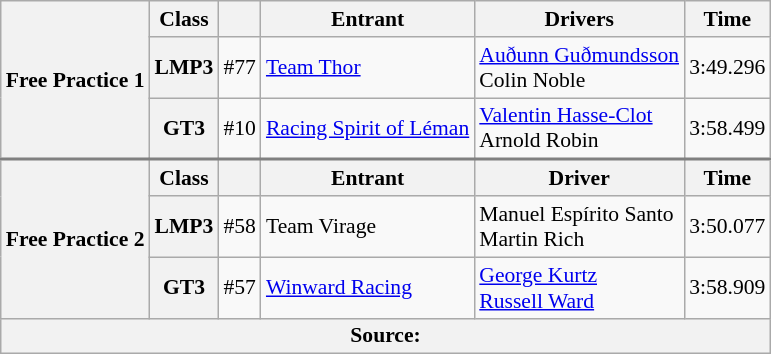<table class="wikitable" style="font-size:90%;">
<tr>
<th rowspan="3">Free Practice 1</th>
<th>Class</th>
<th></th>
<th>Entrant</th>
<th>Drivers</th>
<th>Time</th>
</tr>
<tr>
<th>LMP3</th>
<td style="text-align:center;">#77</td>
<td> <a href='#'>Team Thor</a></td>
<td> <a href='#'>Auðunn Guðmundsson</a><br> Colin Noble</td>
<td>3:49.296</td>
</tr>
<tr>
<th>GT3</th>
<td style="text-align:center;">#10</td>
<td> <a href='#'>Racing Spirit of Léman</a></td>
<td> <a href='#'>Valentin Hasse-Clot</a><br> Arnold Robin</td>
<td>3:58.499</td>
</tr>
<tr style="border-top:2px solid #808080">
<th rowspan="3">Free Practice 2</th>
<th>Class</th>
<th></th>
<th>Entrant</th>
<th>Driver</th>
<th>Time</th>
</tr>
<tr>
<th>LMP3</th>
<td style="text-align:center;">#58</td>
<td> Team Virage</td>
<td> Manuel Espírito Santo<br> Martin Rich</td>
<td>3:50.077</td>
</tr>
<tr>
<th>GT3</th>
<td style="text-align:center;">#57</td>
<td> <a href='#'>Winward Racing</a></td>
<td> <a href='#'>George Kurtz</a><br> <a href='#'>Russell Ward</a></td>
<td>3:58.909</td>
</tr>
<tr>
<th colspan="6">Source:</th>
</tr>
</table>
